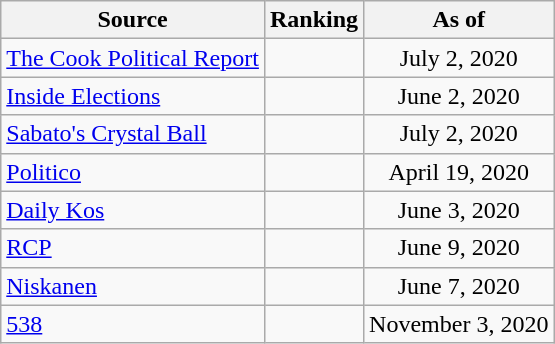<table class="wikitable" style="text-align:center">
<tr>
<th>Source</th>
<th>Ranking</th>
<th>As of</th>
</tr>
<tr>
<td align=left><a href='#'>The Cook Political Report</a></td>
<td></td>
<td>July 2, 2020</td>
</tr>
<tr>
<td align=left><a href='#'>Inside Elections</a></td>
<td></td>
<td>June 2, 2020</td>
</tr>
<tr>
<td align=left><a href='#'>Sabato's Crystal Ball</a></td>
<td></td>
<td>July 2, 2020</td>
</tr>
<tr>
<td align="left"><a href='#'>Politico</a></td>
<td></td>
<td>April 19, 2020</td>
</tr>
<tr>
<td align="left"><a href='#'>Daily Kos</a></td>
<td></td>
<td>June 3, 2020</td>
</tr>
<tr>
<td align="left"><a href='#'>RCP</a></td>
<td></td>
<td>June 9, 2020</td>
</tr>
<tr>
<td align="left"><a href='#'>Niskanen</a></td>
<td></td>
<td>June 7, 2020</td>
</tr>
<tr>
<td align="left"><a href='#'>538</a></td>
<td></td>
<td>November 3, 2020</td>
</tr>
</table>
